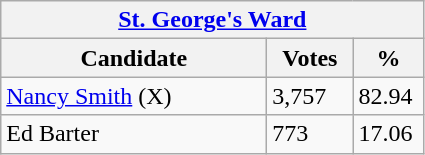<table class="wikitable">
<tr>
<th colspan="3"><a href='#'>St. George's Ward</a></th>
</tr>
<tr>
<th style="width: 170px">Candidate</th>
<th style="width: 50px">Votes</th>
<th style="width: 40px">%</th>
</tr>
<tr>
<td><a href='#'>Nancy Smith</a> (X)</td>
<td>3,757</td>
<td>82.94</td>
</tr>
<tr>
<td>Ed Barter</td>
<td>773</td>
<td>17.06</td>
</tr>
</table>
